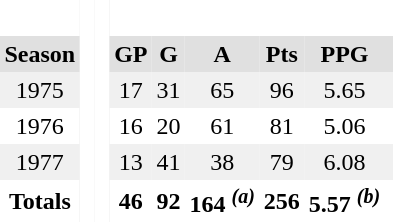<table BORDER="0" CELLPADDING="3" CELLSPACING="0">
<tr ALIGN="center" style="background:#e0e0e0;">
<th colspan="1" style="background:#ffffff;"> </th>
<th rowspan="99" style="background:#ffffff;"> </th>
<th rowspan="99" style="background:#ffffff;"> </th>
</tr>
<tr ALIGN="center" style="background:#e0e0e0;">
<th>Season</th>
<th>GP</th>
<th>G</th>
<th>A</th>
<th>Pts</th>
<th>PPG</th>
<th></th>
</tr>
<tr ALIGN="center" style="background:#f0f0f0;">
<td>1975</td>
<td>17</td>
<td>31</td>
<td>65</td>
<td>96</td>
<td>5.65</td>
<td></td>
</tr>
<tr ALIGN="center">
<td>1976</td>
<td>16</td>
<td>20</td>
<td>61</td>
<td>81</td>
<td>5.06</td>
<td></td>
</tr>
<tr ALIGN="center" style="background:#f0f0f0;">
<td>1977</td>
<td>13</td>
<td>41</td>
<td>38</td>
<td>79</td>
<td>6.08</td>
<td></td>
</tr>
<tr ALIGN="center">
<th colspan="1.5">Totals</th>
<th>46</th>
<th>92</th>
<th>164  <sup><strong><em>(a)</em></strong></sup></th>
<th>256</th>
<th>5.57  <sup><strong><em>(b)</em></strong></sup></th>
</tr>
</table>
